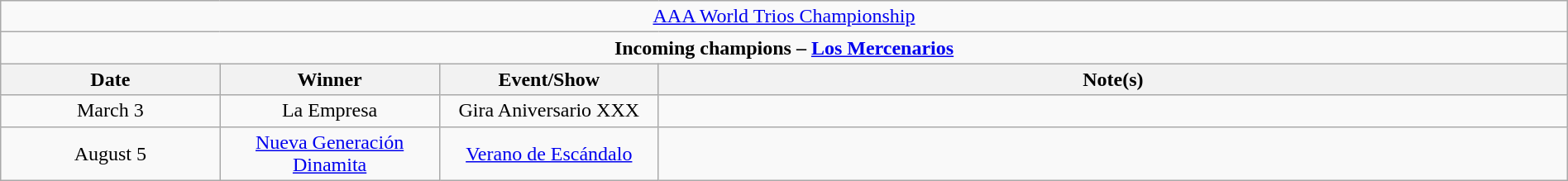<table class="wikitable" style="text-align:center; width:100%;">
<tr>
<td colspan="4" style="text-align: center;"><a href='#'>AAA World Trios Championship</a></td>
</tr>
<tr>
<td colspan="4" style="text-align: center;"><strong>Incoming champions – <a href='#'>Los Mercenarios</a> </strong></td>
</tr>
<tr>
<th width=14%>Date</th>
<th width=14%>Winner</th>
<th width=14%>Event/Show</th>
<th width=58%>Note(s)</th>
</tr>
<tr>
<td>March 3</td>
<td>La Empresa<br></td>
<td>Gira Aniversario XXX</td>
<td></td>
</tr>
<tr>
<td>August 5</td>
<td><a href='#'>Nueva Generación Dinamita</a><br></td>
<td><a href='#'>Verano de Escándalo</a></td>
<td></td>
</tr>
</table>
